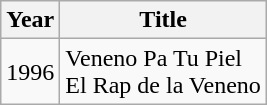<table class="wikitable">
<tr>
<th>Year</th>
<th>Title</th>
</tr>
<tr>
<td>1996</td>
<td>Veneno Pa Tu Piel<br>El Rap de la Veneno</td>
</tr>
</table>
